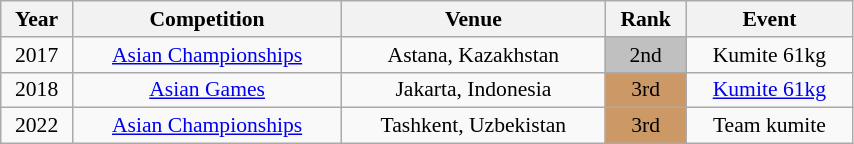<table class="wikitable sortable" width=45% style="font-size:90%; text-align:center;">
<tr>
<th>Year</th>
<th>Competition</th>
<th>Venue</th>
<th>Rank</th>
<th>Event</th>
</tr>
<tr>
<td>2017</td>
<td><a href='#'>Asian Championships</a></td>
<td>Astana, Kazakhstan</td>
<td bgcolor="silver">2nd</td>
<td>Kumite 61kg</td>
</tr>
<tr>
<td>2018</td>
<td><a href='#'>Asian Games</a></td>
<td>Jakarta, Indonesia</td>
<td bgcolor="cc9966">3rd</td>
<td><a href='#'>Kumite 61kg</a></td>
</tr>
<tr>
<td>2022</td>
<td><a href='#'>Asian Championships</a></td>
<td>Tashkent, Uzbekistan</td>
<td bgcolor="cc9966">3rd</td>
<td>Team kumite</td>
</tr>
</table>
